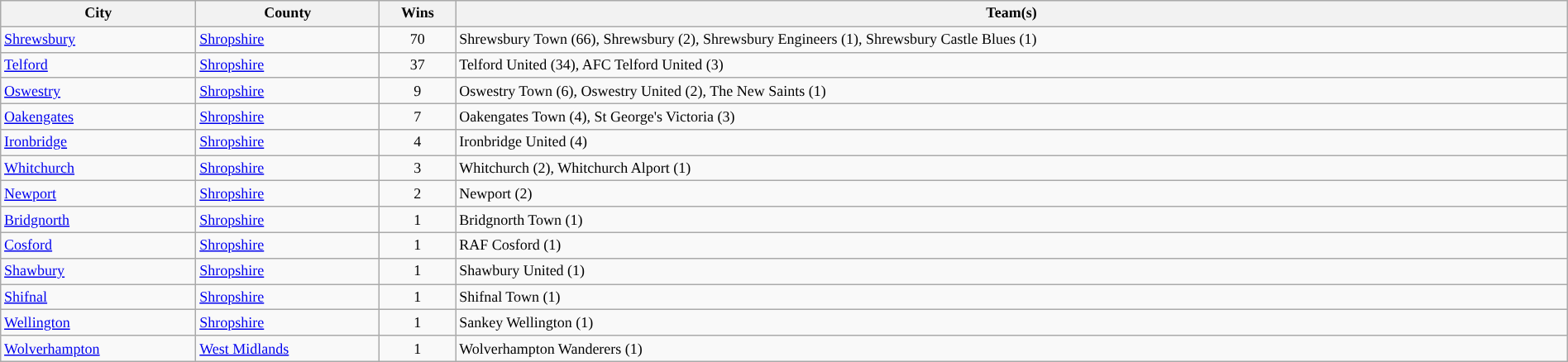<table class="wikitable sortable" style="text-align: center; width: 100%; font-size: 12px">
<tr>
<th>City</th>
<th>County</th>
<th>Wins</th>
<th>Team(s)</th>
</tr>
<tr>
<td style="text-align: left"><a href='#'>Shrewsbury</a></td>
<td style="text-align: left"> <a href='#'>Shropshire</a></td>
<td>70</td>
<td style="text-align: left">Shrewsbury Town (66), Shrewsbury (2), Shrewsbury Engineers (1), Shrewsbury Castle Blues (1)</td>
</tr>
<tr>
<td style="text-align: left"><a href='#'>Telford</a></td>
<td style="text-align: left"> <a href='#'>Shropshire</a></td>
<td>37</td>
<td style="text-align: left">Telford United (34), AFC Telford United (3)</td>
</tr>
<tr>
<td style="text-align: left"><a href='#'>Oswestry</a></td>
<td style="text-align: left"> <a href='#'>Shropshire</a></td>
<td>9</td>
<td style="text-align: left">Oswestry Town (6), Oswestry United (2),  The New Saints (1)</td>
</tr>
<tr>
<td style="text-align: left"><a href='#'>Oakengates</a></td>
<td style="text-align: left"> <a href='#'>Shropshire</a></td>
<td>7</td>
<td style="text-align: left">Oakengates Town (4), St George's Victoria (3)</td>
</tr>
<tr>
<td style="text-align: left"><a href='#'>Ironbridge</a></td>
<td style="text-align: left"> <a href='#'>Shropshire</a></td>
<td>4</td>
<td style="text-align: left">Ironbridge United (4)</td>
</tr>
<tr>
<td style="text-align: left"><a href='#'>Whitchurch</a></td>
<td style="text-align: left"> <a href='#'>Shropshire</a></td>
<td>3</td>
<td style="text-align: left">Whitchurch (2), Whitchurch Alport (1)</td>
</tr>
<tr>
<td style="text-align: left"><a href='#'>Newport</a></td>
<td style="text-align: left"> <a href='#'>Shropshire</a></td>
<td>2</td>
<td style="text-align: left">Newport (2)</td>
</tr>
<tr>
<td style="text-align: left"><a href='#'>Bridgnorth</a></td>
<td style="text-align: left"> <a href='#'>Shropshire</a></td>
<td>1</td>
<td style="text-align: left">Bridgnorth Town (1)</td>
</tr>
<tr>
<td style="text-align: left"><a href='#'>Cosford</a></td>
<td style="text-align: left"> <a href='#'>Shropshire</a></td>
<td>1</td>
<td style="text-align: left">RAF Cosford (1)</td>
</tr>
<tr>
<td style="text-align: left"><a href='#'>Shawbury</a></td>
<td style="text-align: left"> <a href='#'>Shropshire</a></td>
<td>1</td>
<td style="text-align: left">Shawbury United (1)</td>
</tr>
<tr>
<td style="text-align: left"><a href='#'>Shifnal</a></td>
<td style="text-align: left"> <a href='#'>Shropshire</a></td>
<td>1</td>
<td style="text-align: left">Shifnal Town (1)</td>
</tr>
<tr>
<td style="text-align: left"><a href='#'>Wellington</a></td>
<td style="text-align: left"> <a href='#'>Shropshire</a></td>
<td>1</td>
<td style="text-align: left">Sankey Wellington (1)</td>
</tr>
<tr>
<td style="text-align: left"><a href='#'>Wolverhampton</a></td>
<td style="text-align: left"> <a href='#'>West Midlands</a></td>
<td>1</td>
<td style="text-align: left">Wolverhampton Wanderers (1)</td>
</tr>
</table>
